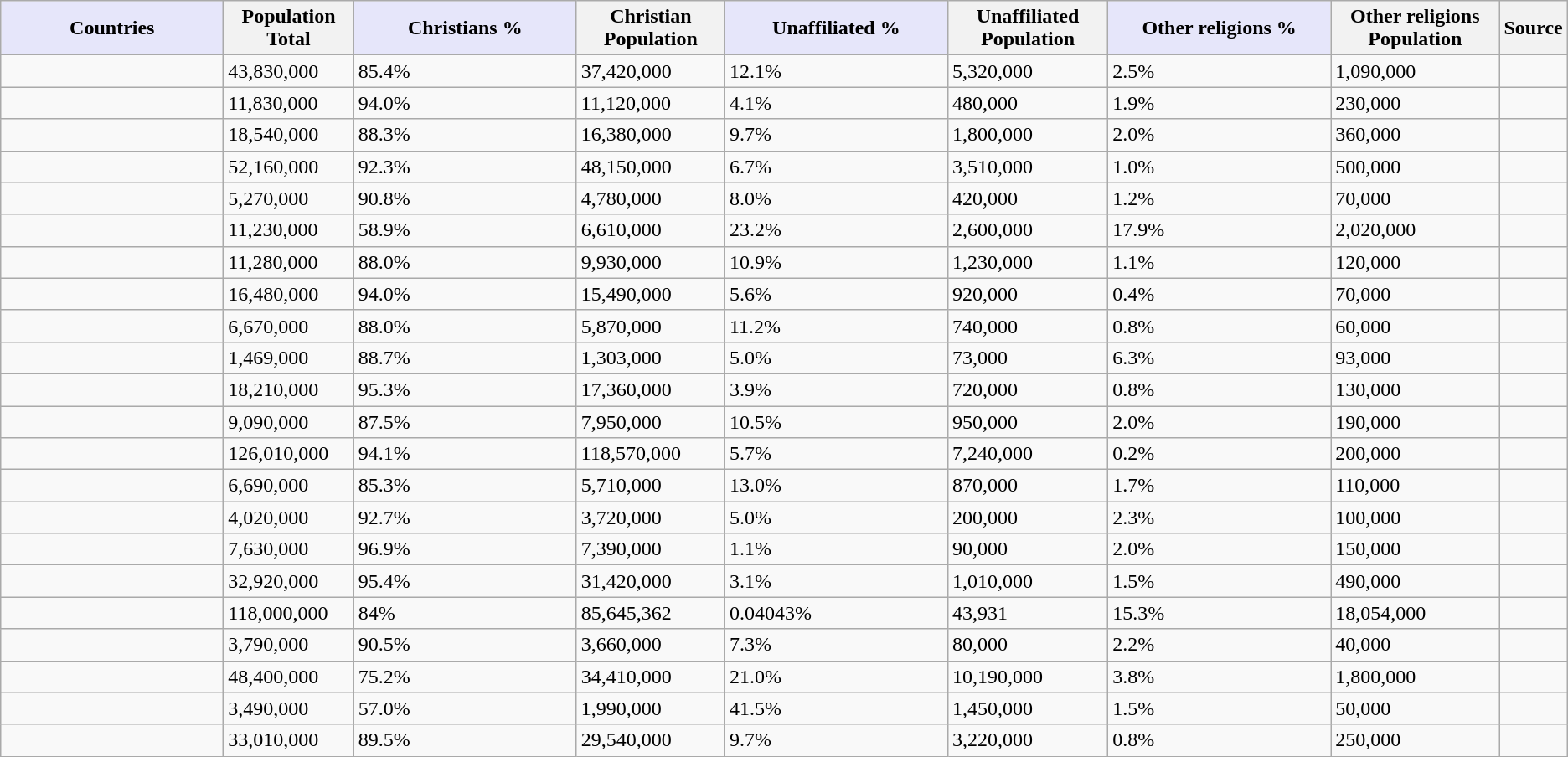<table class="wikitable sortable">
<tr>
<th width="170 px" style="background:Lavender; color:Black">Countries</th>
<th>Population Total</th>
<th width="170 px" style="background:Lavender; color:Black">Christians %</th>
<th>Christian Population</th>
<th width="170 px" style="background:Lavender; color:Black">Unaffiliated %</th>
<th>Unaffiliated Population</th>
<th width="170 px" style="background:Lavender; color:Black">Other religions %</th>
<th>Other religions Population</th>
<th>Source</th>
</tr>
<tr>
<td></td>
<td>43,830,000</td>
<td>85.4%</td>
<td>37,420,000</td>
<td>12.1%</td>
<td>5,320,000</td>
<td>2.5%</td>
<td>1,090,000</td>
<td></td>
</tr>
<tr>
<td></td>
<td>11,830,000</td>
<td>94.0%</td>
<td>11,120,000</td>
<td>4.1%</td>
<td>480,000</td>
<td>1.9%</td>
<td>230,000</td>
<td></td>
</tr>
<tr>
<td></td>
<td>18,540,000</td>
<td>88.3%</td>
<td>16,380,000</td>
<td>9.7%</td>
<td>1,800,000</td>
<td>2.0%</td>
<td>360,000</td>
<td></td>
</tr>
<tr>
<td></td>
<td>52,160,000</td>
<td>92.3%</td>
<td>48,150,000</td>
<td>6.7%</td>
<td>3,510,000</td>
<td>1.0%</td>
<td>500,000</td>
<td></td>
</tr>
<tr>
<td></td>
<td>5,270,000</td>
<td>90.8%</td>
<td>4,780,000</td>
<td>8.0%</td>
<td>420,000</td>
<td>1.2%</td>
<td>70,000</td>
<td></td>
</tr>
<tr>
<td></td>
<td>11,230,000</td>
<td>58.9%</td>
<td>6,610,000</td>
<td>23.2%</td>
<td>2,600,000</td>
<td>17.9%</td>
<td>2,020,000</td>
<td></td>
</tr>
<tr>
<td></td>
<td>11,280,000</td>
<td>88.0%</td>
<td>9,930,000</td>
<td>10.9%</td>
<td>1,230,000</td>
<td>1.1%</td>
<td>120,000</td>
<td></td>
</tr>
<tr>
<td></td>
<td>16,480,000</td>
<td>94.0%</td>
<td>15,490,000</td>
<td>5.6%</td>
<td>920,000</td>
<td>0.4%</td>
<td>70,000</td>
<td></td>
</tr>
<tr>
<td></td>
<td>6,670,000</td>
<td>88.0%</td>
<td>5,870,000</td>
<td>11.2%</td>
<td>740,000</td>
<td>0.8%</td>
<td>60,000</td>
<td></td>
</tr>
<tr>
<td></td>
<td>1,469,000</td>
<td>88.7%</td>
<td>1,303,000</td>
<td>5.0%</td>
<td>73,000</td>
<td>6.3%</td>
<td>93,000</td>
<td></td>
</tr>
<tr>
<td></td>
<td>18,210,000</td>
<td>95.3%</td>
<td>17,360,000</td>
<td>3.9%</td>
<td>720,000</td>
<td>0.8%</td>
<td>130,000</td>
<td></td>
</tr>
<tr>
<td></td>
<td>9,090,000</td>
<td>87.5%</td>
<td>7,950,000</td>
<td>10.5%</td>
<td>950,000</td>
<td>2.0%</td>
<td>190,000</td>
<td></td>
</tr>
<tr>
<td></td>
<td>126,010,000</td>
<td>94.1%</td>
<td>118,570,000</td>
<td>5.7%</td>
<td>7,240,000</td>
<td>0.2%</td>
<td>200,000</td>
<td></td>
</tr>
<tr>
<td></td>
<td>6,690,000</td>
<td>85.3%</td>
<td>5,710,000</td>
<td>13.0%</td>
<td>870,000</td>
<td>1.7%</td>
<td>110,000</td>
<td></td>
</tr>
<tr>
<td></td>
<td>4,020,000</td>
<td>92.7%</td>
<td>3,720,000</td>
<td>5.0%</td>
<td>200,000</td>
<td>2.3%</td>
<td>100,000</td>
<td></td>
</tr>
<tr>
<td></td>
<td>7,630,000</td>
<td>96.9%</td>
<td>7,390,000</td>
<td>1.1%</td>
<td>90,000</td>
<td>2.0%</td>
<td>150,000</td>
<td></td>
</tr>
<tr>
<td></td>
<td>32,920,000</td>
<td>95.4%</td>
<td>31,420,000</td>
<td>3.1%</td>
<td>1,010,000</td>
<td>1.5%</td>
<td>490,000</td>
<td></td>
</tr>
<tr>
<td></td>
<td>118,000,000</td>
<td>84%</td>
<td>85,645,362</td>
<td>0.04043%</td>
<td>43,931</td>
<td>15.3%</td>
<td>18,054,000</td>
<td></td>
</tr>
<tr>
<td></td>
<td>3,790,000</td>
<td>90.5%</td>
<td>3,660,000</td>
<td>7.3%</td>
<td>80,000</td>
<td>2.2%</td>
<td>40,000</td>
<td></td>
</tr>
<tr>
<td></td>
<td>48,400,000</td>
<td>75.2%</td>
<td>34,410,000</td>
<td>21.0%</td>
<td>10,190,000</td>
<td>3.8%</td>
<td>1,800,000</td>
<td></td>
</tr>
<tr>
<td></td>
<td>3,490,000</td>
<td>57.0%</td>
<td>1,990,000</td>
<td>41.5%</td>
<td>1,450,000</td>
<td>1.5%</td>
<td>50,000</td>
<td></td>
</tr>
<tr>
<td></td>
<td>33,010,000</td>
<td>89.5%</td>
<td>29,540,000</td>
<td>9.7%</td>
<td>3,220,000</td>
<td>0.8%</td>
<td>250,000</td>
<td></td>
</tr>
</table>
